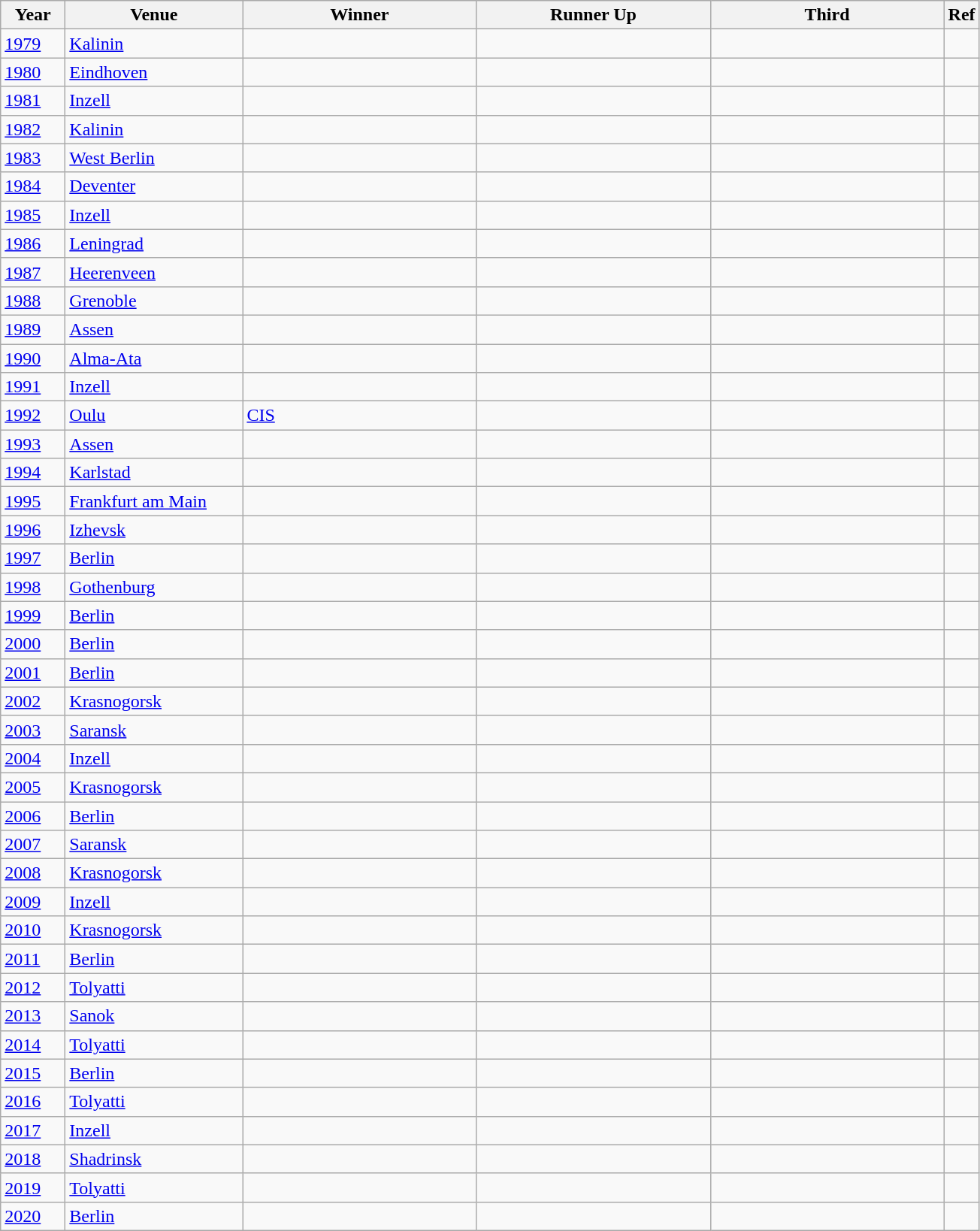<table class="wikitable">
<tr>
<th width=50 >Year</th>
<th width=150 >Venue</th>
<th width=200 >Winner</th>
<th width=200 >Runner Up</th>
<th width=200 >Third</th>
<th width=20>Ref</th>
</tr>
<tr>
<td><a href='#'>1979</a></td>
<td> <a href='#'>Kalinin</a></td>
<td></td>
<td></td>
<td></td>
<td></td>
</tr>
<tr>
<td><a href='#'>1980</a></td>
<td> <a href='#'>Eindhoven</a></td>
<td></td>
<td></td>
<td></td>
<td></td>
</tr>
<tr>
<td><a href='#'>1981</a></td>
<td> <a href='#'>Inzell</a></td>
<td></td>
<td></td>
<td></td>
<td></td>
</tr>
<tr>
<td><a href='#'>1982</a></td>
<td> <a href='#'>Kalinin</a></td>
<td></td>
<td></td>
<td></td>
<td></td>
</tr>
<tr>
<td><a href='#'>1983</a></td>
<td> <a href='#'>West Berlin</a></td>
<td></td>
<td></td>
<td></td>
<td></td>
</tr>
<tr>
<td><a href='#'>1984</a></td>
<td> <a href='#'>Deventer</a></td>
<td></td>
<td></td>
<td></td>
<td></td>
</tr>
<tr>
<td><a href='#'>1985</a></td>
<td> <a href='#'>Inzell</a></td>
<td></td>
<td></td>
<td></td>
<td></td>
</tr>
<tr>
<td><a href='#'>1986</a></td>
<td> <a href='#'>Leningrad</a></td>
<td></td>
<td></td>
<td></td>
<td></td>
</tr>
<tr>
<td><a href='#'>1987</a></td>
<td> <a href='#'>Heerenveen</a></td>
<td></td>
<td></td>
<td></td>
<td></td>
</tr>
<tr>
<td><a href='#'>1988</a></td>
<td> <a href='#'>Grenoble</a></td>
<td></td>
<td></td>
<td></td>
<td></td>
</tr>
<tr>
<td><a href='#'>1989</a></td>
<td> <a href='#'>Assen</a></td>
<td></td>
<td></td>
<td></td>
<td></td>
</tr>
<tr>
<td><a href='#'>1990</a></td>
<td> <a href='#'>Alma-Ata</a></td>
<td></td>
<td></td>
<td></td>
<td></td>
</tr>
<tr>
<td><a href='#'>1991</a></td>
<td> <a href='#'>Inzell</a></td>
<td></td>
<td></td>
<td></td>
<td></td>
</tr>
<tr>
<td><a href='#'>1992</a></td>
<td> <a href='#'>Oulu</a></td>
<td> <a href='#'>CIS</a></td>
<td></td>
<td></td>
<td></td>
</tr>
<tr>
<td><a href='#'>1993</a></td>
<td> <a href='#'>Assen</a></td>
<td></td>
<td></td>
<td></td>
<td></td>
</tr>
<tr>
<td><a href='#'>1994</a></td>
<td> <a href='#'>Karlstad</a></td>
<td></td>
<td></td>
<td></td>
<td></td>
</tr>
<tr>
<td><a href='#'>1995</a></td>
<td> <a href='#'>Frankfurt am Main</a></td>
<td></td>
<td></td>
<td></td>
<td></td>
</tr>
<tr>
<td><a href='#'>1996</a></td>
<td> <a href='#'>Izhevsk</a></td>
<td></td>
<td></td>
<td></td>
<td></td>
</tr>
<tr>
<td><a href='#'>1997</a></td>
<td> <a href='#'>Berlin</a></td>
<td></td>
<td></td>
<td></td>
<td></td>
</tr>
<tr>
<td><a href='#'>1998</a></td>
<td> <a href='#'>Gothenburg</a></td>
<td></td>
<td></td>
<td></td>
<td></td>
</tr>
<tr>
<td><a href='#'>1999</a></td>
<td> <a href='#'>Berlin</a></td>
<td></td>
<td></td>
<td></td>
<td></td>
</tr>
<tr>
<td><a href='#'>2000</a></td>
<td> <a href='#'>Berlin</a></td>
<td></td>
<td></td>
<td></td>
<td></td>
</tr>
<tr>
<td><a href='#'>2001</a></td>
<td> <a href='#'>Berlin</a></td>
<td></td>
<td></td>
<td></td>
<td></td>
</tr>
<tr>
<td><a href='#'>2002</a></td>
<td> <a href='#'>Krasnogorsk</a></td>
<td></td>
<td></td>
<td></td>
<td></td>
</tr>
<tr>
<td><a href='#'>2003</a></td>
<td> <a href='#'>Saransk</a></td>
<td></td>
<td></td>
<td></td>
<td></td>
</tr>
<tr>
<td><a href='#'>2004</a></td>
<td> <a href='#'>Inzell</a></td>
<td></td>
<td></td>
<td></td>
<td></td>
</tr>
<tr>
<td><a href='#'>2005</a></td>
<td> <a href='#'>Krasnogorsk</a></td>
<td></td>
<td></td>
<td></td>
<td></td>
</tr>
<tr>
<td><a href='#'>2006</a></td>
<td> <a href='#'>Berlin</a></td>
<td></td>
<td></td>
<td></td>
<td></td>
</tr>
<tr>
<td><a href='#'>2007</a></td>
<td> <a href='#'>Saransk</a></td>
<td></td>
<td></td>
<td></td>
<td></td>
</tr>
<tr>
<td><a href='#'>2008</a></td>
<td> <a href='#'>Krasnogorsk</a></td>
<td></td>
<td></td>
<td></td>
<td></td>
</tr>
<tr>
<td><a href='#'>2009</a></td>
<td> <a href='#'>Inzell</a></td>
<td></td>
<td></td>
<td></td>
<td></td>
</tr>
<tr>
<td><a href='#'>2010</a></td>
<td> <a href='#'>Krasnogorsk</a></td>
<td></td>
<td></td>
<td></td>
<td></td>
</tr>
<tr>
<td><a href='#'>2011</a></td>
<td> <a href='#'>Berlin</a></td>
<td></td>
<td></td>
<td></td>
<td></td>
</tr>
<tr>
<td><a href='#'>2012</a></td>
<td> <a href='#'>Tolyatti</a></td>
<td></td>
<td></td>
<td></td>
<td></td>
</tr>
<tr>
<td><a href='#'>2013</a></td>
<td> <a href='#'>Sanok</a></td>
<td></td>
<td></td>
<td></td>
<td></td>
</tr>
<tr>
<td><a href='#'>2014</a></td>
<td> <a href='#'>Tolyatti</a></td>
<td></td>
<td></td>
<td></td>
<td></td>
</tr>
<tr>
<td><a href='#'>2015</a></td>
<td> <a href='#'>Berlin</a></td>
<td></td>
<td></td>
<td></td>
<td></td>
</tr>
<tr>
<td><a href='#'>2016</a></td>
<td> <a href='#'>Tolyatti</a></td>
<td></td>
<td></td>
<td></td>
<td></td>
</tr>
<tr>
<td><a href='#'>2017</a></td>
<td> <a href='#'>Inzell</a></td>
<td></td>
<td></td>
<td></td>
<td></td>
</tr>
<tr>
<td><a href='#'>2018</a></td>
<td> <a href='#'>Shadrinsk</a></td>
<td></td>
<td></td>
<td></td>
<td></td>
</tr>
<tr>
<td><a href='#'>2019</a></td>
<td> <a href='#'>Tolyatti</a></td>
<td></td>
<td></td>
<td></td>
<td></td>
</tr>
<tr>
<td><a href='#'>2020</a></td>
<td> <a href='#'>Berlin</a></td>
<td></td>
<td></td>
<td></td>
<td></td>
</tr>
</table>
